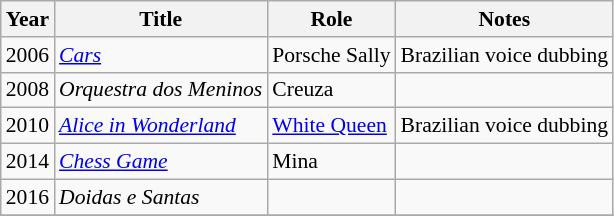<table class="wikitable" style="font-size: 90%;">
<tr>
<th>Year</th>
<th>Title</th>
<th>Role</th>
<th>Notes</th>
</tr>
<tr>
<td>2006</td>
<td><em><a href='#'>Cars</a></em></td>
<td>Porsche Sally</td>
<td>Brazilian voice dubbing</td>
</tr>
<tr>
<td>2008</td>
<td><em>Orquestra dos Meninos</em></td>
<td>Creuza</td>
<td></td>
</tr>
<tr>
<td>2010</td>
<td><em><a href='#'>Alice in Wonderland</a></em></td>
<td><a href='#'>White Queen</a></td>
<td>Brazilian voice dubbing</td>
</tr>
<tr>
<td>2014</td>
<td><em><a href='#'>Chess Game</a></em></td>
<td>Mina</td>
<td></td>
</tr>
<tr>
<td>2016</td>
<td><em>Doidas e Santas</em></td>
<td></td>
<td></td>
</tr>
<tr>
</tr>
</table>
